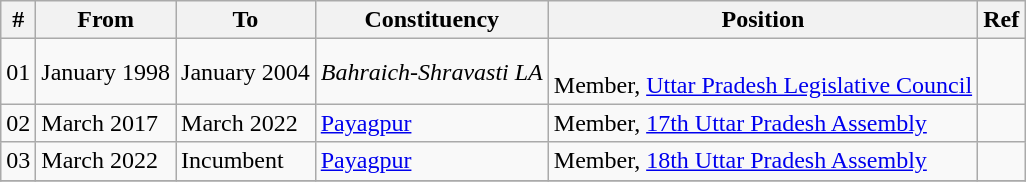<table class="wikitable sortable">
<tr>
<th>#</th>
<th>From</th>
<th>To</th>
<th>Constituency</th>
<th>Position</th>
<th>Ref</th>
</tr>
<tr>
<td>01</td>
<td>January 1998</td>
<td>January 2004</td>
<td><em>Bahraich-Shravasti LA</em></td>
<td><br>Member, <a href='#'>Uttar Pradesh Legislative Council</a></td>
<td></td>
</tr>
<tr>
<td>02</td>
<td>March 2017</td>
<td>March 2022</td>
<td><a href='#'>Payagpur</a></td>
<td>Member, <a href='#'>17th Uttar Pradesh Assembly</a></td>
<td></td>
</tr>
<tr>
<td>03</td>
<td>March 2022</td>
<td>Incumbent</td>
<td><a href='#'>Payagpur</a></td>
<td>Member, <a href='#'>18th Uttar Pradesh Assembly</a></td>
<td></td>
</tr>
<tr>
</tr>
</table>
